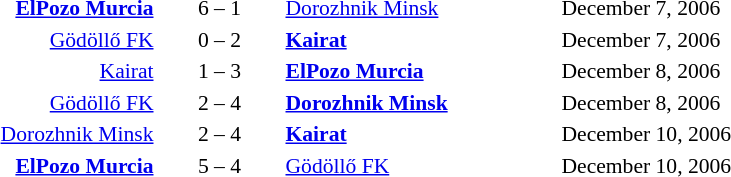<table style="text-align:center; font-size:90%">
<tr>
<th width=180></th>
<th width=80></th>
<th width=180></th>
<th width=200></th>
</tr>
<tr>
<td align=right><strong><a href='#'>ElPozo Murcia</a></strong> </td>
<td align=center>6 – 1</td>
<td align=left> <a href='#'>Dorozhnik Minsk</a></td>
<td align=left>December 7, 2006</td>
</tr>
<tr>
<td align=right><a href='#'>Gödöllő FK</a> </td>
<td align=center>0 – 2</td>
<td align=left> <strong><a href='#'>Kairat</a></strong></td>
<td align=left>December 7, 2006</td>
</tr>
<tr>
<td align=right><a href='#'>Kairat</a> </td>
<td align=center>1 – 3</td>
<td align=left> <strong><a href='#'>ElPozo Murcia</a></strong></td>
<td align=left>December 8, 2006</td>
</tr>
<tr>
<td align=right><a href='#'>Gödöllő FK</a> </td>
<td align=center>2 – 4</td>
<td align=left> <strong><a href='#'>Dorozhnik Minsk</a></strong></td>
<td align=left>December 8, 2006</td>
</tr>
<tr>
<td align=right><a href='#'>Dorozhnik Minsk</a> </td>
<td align=center>2 – 4</td>
<td align=left> <strong><a href='#'>Kairat</a></strong></td>
<td align=left>December 10, 2006</td>
</tr>
<tr>
<td align=right><strong><a href='#'>ElPozo Murcia</a></strong> </td>
<td align=center>5 – 4</td>
<td align=left> <a href='#'>Gödöllő FK</a></td>
<td align=left>December 10, 2006</td>
</tr>
</table>
